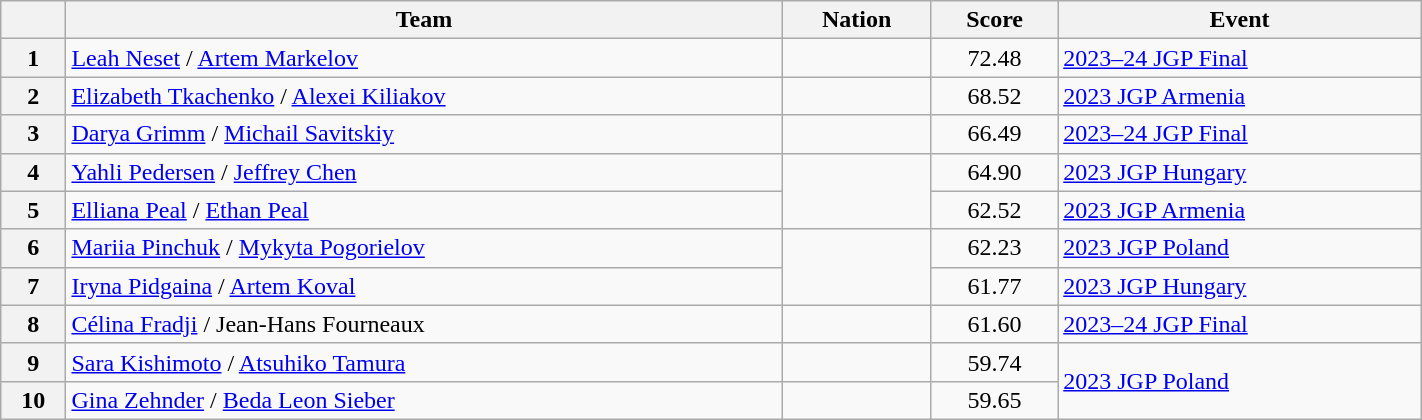<table class="wikitable sortable" style="text-align:left; width:75%">
<tr>
<th scope="col"></th>
<th scope="col">Team</th>
<th scope="col">Nation</th>
<th scope="col">Score</th>
<th scope="col">Event</th>
</tr>
<tr>
<th scope="row">1</th>
<td><a href='#'>Leah Neset</a> / <a href='#'>Artem Markelov</a></td>
<td></td>
<td style="text-align:center;">72.48</td>
<td><a href='#'>2023–24 JGP Final</a></td>
</tr>
<tr>
<th scope="row">2</th>
<td><a href='#'>Elizabeth Tkachenko</a> / <a href='#'>Alexei Kiliakov</a></td>
<td></td>
<td style="text-align:center;">68.52</td>
<td><a href='#'>2023 JGP Armenia</a></td>
</tr>
<tr>
<th scope="row">3</th>
<td><a href='#'>Darya Grimm</a> / <a href='#'>Michail Savitskiy</a></td>
<td></td>
<td style="text-align:center;">66.49</td>
<td><a href='#'>2023–24 JGP Final</a></td>
</tr>
<tr>
<th scope="row">4</th>
<td><a href='#'>Yahli Pedersen</a> / <a href='#'>Jeffrey Chen</a></td>
<td rowspan="2"></td>
<td style="text-align:center;">64.90</td>
<td><a href='#'>2023 JGP Hungary</a></td>
</tr>
<tr>
<th scope="row">5</th>
<td><a href='#'>Elliana Peal</a> / <a href='#'>Ethan Peal</a></td>
<td style="text-align:center;">62.52</td>
<td><a href='#'>2023 JGP Armenia</a></td>
</tr>
<tr>
<th scope="row">6</th>
<td><a href='#'>Mariia Pinchuk</a> / <a href='#'>Mykyta Pogorielov</a></td>
<td rowspan="2"></td>
<td style="text-align:center;">62.23</td>
<td><a href='#'>2023 JGP Poland</a></td>
</tr>
<tr>
<th scope="row">7</th>
<td><a href='#'>Iryna Pidgaina</a> / <a href='#'>Artem Koval</a></td>
<td style="text-align:center;">61.77</td>
<td><a href='#'>2023 JGP Hungary</a></td>
</tr>
<tr>
<th scope="row">8</th>
<td><a href='#'>Célina Fradji</a> / Jean-Hans Fourneaux</td>
<td></td>
<td style="text-align:center;">61.60</td>
<td><a href='#'>2023–24 JGP Final</a></td>
</tr>
<tr>
<th scope="row">9</th>
<td><a href='#'>Sara Kishimoto</a> / <a href='#'>Atsuhiko Tamura</a></td>
<td></td>
<td style="text-align:center;">59.74</td>
<td rowspan="2"><a href='#'>2023 JGP Poland</a></td>
</tr>
<tr>
<th scope="row">10</th>
<td><a href='#'>Gina Zehnder</a> / <a href='#'>Beda Leon Sieber</a></td>
<td></td>
<td style="text-align:center;">59.65</td>
</tr>
</table>
